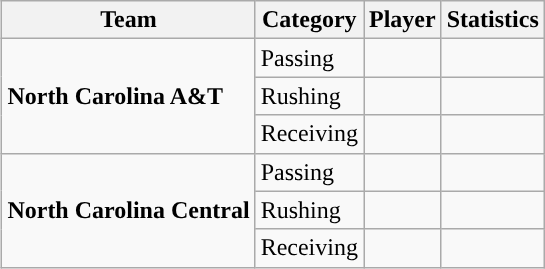<table class="wikitable" style="float: right;">
<tr>
<th>Team</th>
<th>Category</th>
<th>Player</th>
<th>Statistics</th>
</tr>
<tr>
<td rowspan=3><strong>North Carolina A&T</strong></td>
<td>Passing</td>
<td></td>
<td></td>
</tr>
<tr>
<td>Rushing</td>
<td></td>
<td></td>
</tr>
<tr>
<td>Receiving</td>
<td></td>
<td></td>
</tr>
<tr>
<td rowspan=3><strong>North Carolina Central</strong></td>
<td>Passing</td>
<td></td>
<td></td>
</tr>
<tr>
<td>Rushing</td>
<td></td>
<td></td>
</tr>
<tr>
<td>Receiving</td>
<td></td>
<td></td>
</tr>
</table>
